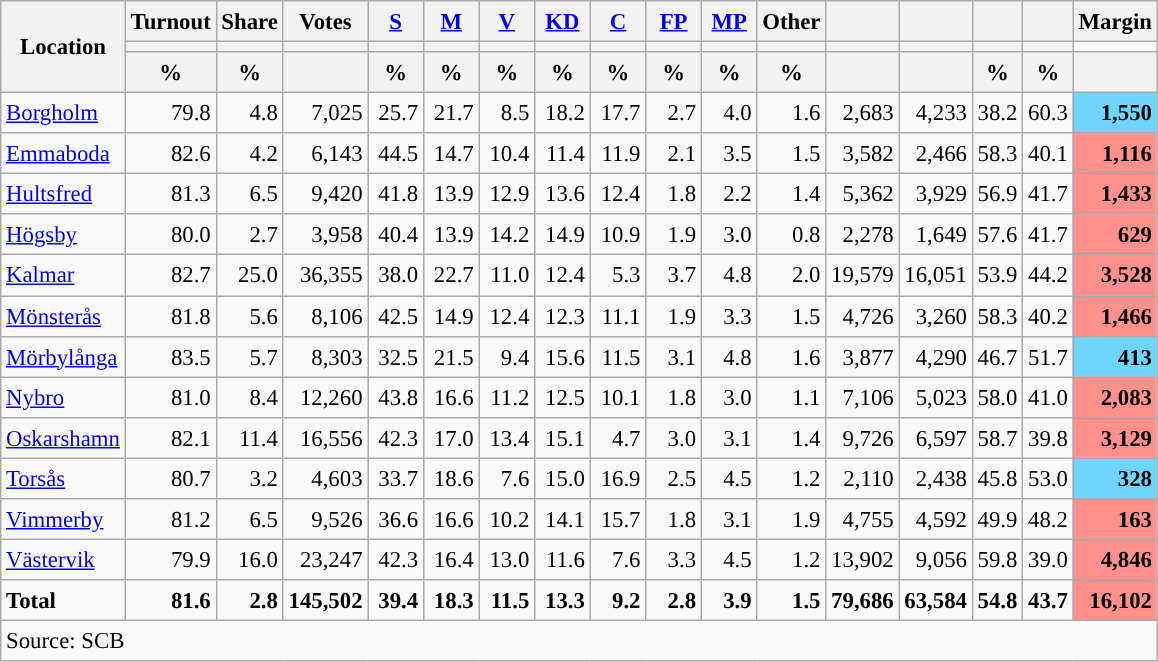<table class="wikitable sortable" style="text-align:right; font-size:95%; line-height:20px;">
<tr>
<th rowspan="3">Location</th>
<th>Turnout</th>
<th>Share</th>
<th>Votes</th>
<th width="30px" class="unsortable"><a href='#'>S</a></th>
<th width="30px" class="unsortable"><a href='#'>M</a></th>
<th width="30px" class="unsortable"><a href='#'>V</a></th>
<th width="30px" class="unsortable"><a href='#'>KD</a></th>
<th width="30px" class="unsortable"><a href='#'>C</a></th>
<th width="30px" class="unsortable"><a href='#'>FP</a></th>
<th width="30px" class="unsortable"><a href='#'>MP</a></th>
<th width="30px" class="unsortable">Other</th>
<th></th>
<th></th>
<th></th>
<th></th>
<th>Margin</th>
</tr>
<tr>
<th></th>
<th></th>
<th></th>
<th style="background:"></th>
<th style="background:"></th>
<th style="background:"></th>
<th style="background:"></th>
<th style="background:"></th>
<th style="background:"></th>
<th style="background:"></th>
<th style="background:"></th>
<th style="background:"></th>
<th style="background:"></th>
<th style="background:"></th>
<th style="background:"></th>
</tr>
<tr>
<th data-sort-type="number">%</th>
<th data-sort-type="number">%</th>
<th></th>
<th data-sort-type="number">%</th>
<th data-sort-type="number">%</th>
<th data-sort-type="number">%</th>
<th data-sort-type="number">%</th>
<th data-sort-type="number">%</th>
<th data-sort-type="number">%</th>
<th data-sort-type="number">%</th>
<th data-sort-type="number">%</th>
<th data-sort-type="number"></th>
<th data-sort-type="number"></th>
<th data-sort-type="number">%</th>
<th data-sort-type="number">%</th>
<th data-sort-type="number"></th>
</tr>
<tr>
<td align=left><a href='#'>Borgholm</a></td>
<td>79.8</td>
<td>4.8</td>
<td>7,025</td>
<td>25.7</td>
<td>21.7</td>
<td>8.5</td>
<td>18.2</td>
<td>17.7</td>
<td>2.7</td>
<td>4.0</td>
<td>1.6</td>
<td>2,683</td>
<td>4,233</td>
<td>38.2</td>
<td>60.3</td>
<td bgcolor=#6fd5fe><strong>1,550</strong></td>
</tr>
<tr>
<td align=left><a href='#'>Emmaboda</a></td>
<td>82.6</td>
<td>4.2</td>
<td>6,143</td>
<td>44.5</td>
<td>14.7</td>
<td>10.4</td>
<td>11.4</td>
<td>11.9</td>
<td>2.1</td>
<td>3.5</td>
<td>1.5</td>
<td>3,582</td>
<td>2,466</td>
<td>58.3</td>
<td>40.1</td>
<td bgcolor=#ff908c><strong>1,116</strong></td>
</tr>
<tr>
<td align=left><a href='#'>Hultsfred</a></td>
<td>81.3</td>
<td>6.5</td>
<td>9,420</td>
<td>41.8</td>
<td>13.9</td>
<td>12.9</td>
<td>13.6</td>
<td>12.4</td>
<td>1.8</td>
<td>2.2</td>
<td>1.4</td>
<td>5,362</td>
<td>3,929</td>
<td>56.9</td>
<td>41.7</td>
<td bgcolor=#ff908c><strong>1,433</strong></td>
</tr>
<tr>
<td align=left><a href='#'>Högsby</a></td>
<td>80.0</td>
<td>2.7</td>
<td>3,958</td>
<td>40.4</td>
<td>13.9</td>
<td>14.2</td>
<td>14.9</td>
<td>10.9</td>
<td>1.9</td>
<td>3.0</td>
<td>0.8</td>
<td>2,278</td>
<td>1,649</td>
<td>57.6</td>
<td>41.7</td>
<td bgcolor=#ff908c><strong>629</strong></td>
</tr>
<tr>
<td align=left><a href='#'>Kalmar</a></td>
<td>82.7</td>
<td>25.0</td>
<td>36,355</td>
<td>38.0</td>
<td>22.7</td>
<td>11.0</td>
<td>12.4</td>
<td>5.3</td>
<td>3.7</td>
<td>4.8</td>
<td>2.0</td>
<td>19,579</td>
<td>16,051</td>
<td>53.9</td>
<td>44.2</td>
<td bgcolor=#ff908c><strong>3,528</strong></td>
</tr>
<tr>
<td align=left><a href='#'>Mönsterås</a></td>
<td>81.8</td>
<td>5.6</td>
<td>8,106</td>
<td>42.5</td>
<td>14.9</td>
<td>12.4</td>
<td>12.3</td>
<td>11.1</td>
<td>1.9</td>
<td>3.3</td>
<td>1.5</td>
<td>4,726</td>
<td>3,260</td>
<td>58.3</td>
<td>40.2</td>
<td bgcolor=#ff908c><strong>1,466</strong></td>
</tr>
<tr>
<td align=left><a href='#'>Mörbylånga</a></td>
<td>83.5</td>
<td>5.7</td>
<td>8,303</td>
<td>32.5</td>
<td>21.5</td>
<td>9.4</td>
<td>15.6</td>
<td>11.5</td>
<td>3.1</td>
<td>4.8</td>
<td>1.6</td>
<td>3,877</td>
<td>4,290</td>
<td>46.7</td>
<td>51.7</td>
<td bgcolor=#6fd5fe><strong>413</strong></td>
</tr>
<tr>
<td align=left><a href='#'>Nybro</a></td>
<td>81.0</td>
<td>8.4</td>
<td>12,260</td>
<td>43.8</td>
<td>16.6</td>
<td>11.2</td>
<td>12.5</td>
<td>10.1</td>
<td>1.8</td>
<td>3.0</td>
<td>1.1</td>
<td>7,106</td>
<td>5,023</td>
<td>58.0</td>
<td>41.0</td>
<td bgcolor=#ff908c><strong>2,083</strong></td>
</tr>
<tr>
<td align=left><a href='#'>Oskarshamn</a></td>
<td>82.1</td>
<td>11.4</td>
<td>16,556</td>
<td>42.3</td>
<td>17.0</td>
<td>13.4</td>
<td>15.1</td>
<td>4.7</td>
<td>3.0</td>
<td>3.1</td>
<td>1.4</td>
<td>9,726</td>
<td>6,597</td>
<td>58.7</td>
<td>39.8</td>
<td bgcolor=#ff908c><strong>3,129</strong></td>
</tr>
<tr>
<td align=left><a href='#'>Torsås</a></td>
<td>80.7</td>
<td>3.2</td>
<td>4,603</td>
<td>33.7</td>
<td>18.6</td>
<td>7.6</td>
<td>15.0</td>
<td>16.9</td>
<td>2.5</td>
<td>4.5</td>
<td>1.2</td>
<td>2,110</td>
<td>2,438</td>
<td>45.8</td>
<td>53.0</td>
<td bgcolor=#6fd5fe><strong>328</strong></td>
</tr>
<tr>
<td align=left><a href='#'>Vimmerby</a></td>
<td>81.2</td>
<td>6.5</td>
<td>9,526</td>
<td>36.6</td>
<td>16.6</td>
<td>10.2</td>
<td>14.1</td>
<td>15.7</td>
<td>1.8</td>
<td>3.1</td>
<td>1.9</td>
<td>4,755</td>
<td>4,592</td>
<td>49.9</td>
<td>48.2</td>
<td bgcolor=#ff908c><strong>163</strong></td>
</tr>
<tr>
<td align=left><a href='#'>Västervik</a></td>
<td>79.9</td>
<td>16.0</td>
<td>23,247</td>
<td>42.3</td>
<td>16.4</td>
<td>13.0</td>
<td>11.6</td>
<td>7.6</td>
<td>3.3</td>
<td>4.5</td>
<td>1.2</td>
<td>13,902</td>
<td>9,056</td>
<td>59.8</td>
<td>39.0</td>
<td bgcolor=#ff908c><strong>4,846</strong></td>
</tr>
<tr>
<td align=left><strong>Total</strong></td>
<td><strong>81.6</strong></td>
<td><strong>2.8</strong></td>
<td><strong>145,502</strong></td>
<td><strong>39.4</strong></td>
<td><strong>18.3</strong></td>
<td><strong>11.5</strong></td>
<td><strong>13.3</strong></td>
<td><strong>9.2</strong></td>
<td><strong>2.8</strong></td>
<td><strong>3.9</strong></td>
<td><strong>1.5</strong></td>
<td><strong>79,686</strong></td>
<td><strong>63,584</strong></td>
<td><strong>54.8</strong></td>
<td><strong>43.7</strong></td>
<td bgcolor=#ff908c><strong>16,102</strong></td>
</tr>
<tr>
<td align=left colspan=17>Source: SCB </td>
</tr>
</table>
